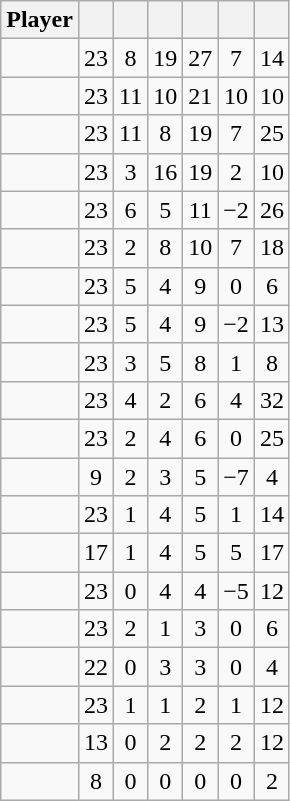<table class="wikitable sortable" style="text-align:center;">
<tr>
<th>Player</th>
<th></th>
<th></th>
<th></th>
<th></th>
<th data-sort-type="number"></th>
<th></th>
</tr>
<tr>
<td></td>
<td>23</td>
<td>8</td>
<td>19</td>
<td>27</td>
<td>7</td>
<td>14</td>
</tr>
<tr>
<td></td>
<td>23</td>
<td>11</td>
<td>10</td>
<td>21</td>
<td>10</td>
<td>10</td>
</tr>
<tr>
<td></td>
<td>23</td>
<td>11</td>
<td>8</td>
<td>19</td>
<td>7</td>
<td>25</td>
</tr>
<tr>
<td></td>
<td>23</td>
<td>3</td>
<td>16</td>
<td>19</td>
<td>2</td>
<td>10</td>
</tr>
<tr>
<td></td>
<td>23</td>
<td>6</td>
<td>5</td>
<td>11</td>
<td>−2</td>
<td>26</td>
</tr>
<tr>
<td></td>
<td>23</td>
<td>2</td>
<td>8</td>
<td>10</td>
<td>7</td>
<td>18</td>
</tr>
<tr>
<td></td>
<td>23</td>
<td>5</td>
<td>4</td>
<td>9</td>
<td>0</td>
<td>6</td>
</tr>
<tr>
<td></td>
<td>23</td>
<td>5</td>
<td>4</td>
<td>9</td>
<td>−2</td>
<td>13</td>
</tr>
<tr>
<td></td>
<td>23</td>
<td>3</td>
<td>5</td>
<td>8</td>
<td>1</td>
<td>8</td>
</tr>
<tr>
<td></td>
<td>23</td>
<td>4</td>
<td>2</td>
<td>6</td>
<td>4</td>
<td>32</td>
</tr>
<tr>
<td></td>
<td>23</td>
<td>2</td>
<td>4</td>
<td>6</td>
<td>0</td>
<td>25</td>
</tr>
<tr>
<td></td>
<td>9</td>
<td>2</td>
<td>3</td>
<td>5</td>
<td>−7</td>
<td>4</td>
</tr>
<tr>
<td></td>
<td>23</td>
<td>1</td>
<td>4</td>
<td>5</td>
<td>1</td>
<td>14</td>
</tr>
<tr>
<td></td>
<td>17</td>
<td>1</td>
<td>4</td>
<td>5</td>
<td>5</td>
<td>17</td>
</tr>
<tr>
<td></td>
<td>23</td>
<td>0</td>
<td>4</td>
<td>4</td>
<td>−5</td>
<td>12</td>
</tr>
<tr>
<td></td>
<td>23</td>
<td>2</td>
<td>1</td>
<td>3</td>
<td>0</td>
<td>6</td>
</tr>
<tr>
<td></td>
<td>22</td>
<td>0</td>
<td>3</td>
<td>3</td>
<td>0</td>
<td>4</td>
</tr>
<tr>
<td></td>
<td>23</td>
<td>1</td>
<td>1</td>
<td>2</td>
<td>1</td>
<td>12</td>
</tr>
<tr>
<td></td>
<td>13</td>
<td>0</td>
<td>2</td>
<td>2</td>
<td>2</td>
<td>12</td>
</tr>
<tr>
<td></td>
<td>8</td>
<td>0</td>
<td>0</td>
<td>0</td>
<td>0</td>
<td>2</td>
</tr>
</table>
